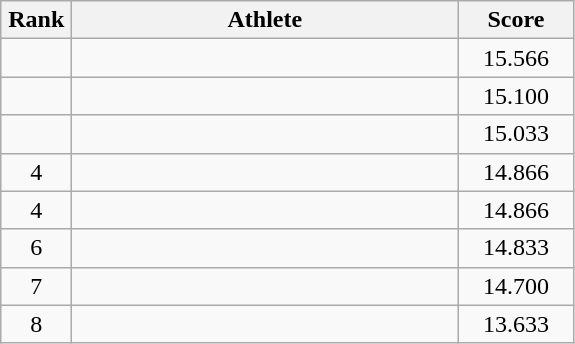<table class=wikitable style="text-align:center">
<tr>
<th width=40>Rank</th>
<th width=250>Athlete</th>
<th width=70>Score</th>
</tr>
<tr>
<td></td>
<td align=left></td>
<td>15.566</td>
</tr>
<tr>
<td></td>
<td align=left></td>
<td>15.100</td>
</tr>
<tr>
<td></td>
<td align=left></td>
<td>15.033</td>
</tr>
<tr>
<td>4</td>
<td align=left></td>
<td>14.866</td>
</tr>
<tr>
<td>4</td>
<td align=left></td>
<td>14.866</td>
</tr>
<tr>
<td>6</td>
<td align=left></td>
<td>14.833</td>
</tr>
<tr>
<td>7</td>
<td align=left></td>
<td>14.700</td>
</tr>
<tr>
<td>8</td>
<td align=left></td>
<td>13.633</td>
</tr>
</table>
